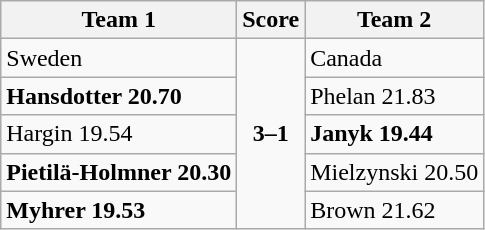<table class="wikitable">
<tr>
<th>Team 1</th>
<th>Score</th>
<th>Team 2</th>
</tr>
<tr>
<td> Sweden</td>
<td rowspan=5 align="center"><strong>3–1</strong></td>
<td> Canada</td>
</tr>
<tr>
<td><strong>Hansdotter 20.70</strong></td>
<td>Phelan 21.83</td>
</tr>
<tr>
<td>Hargin 19.54</td>
<td><strong>Janyk 19.44</strong></td>
</tr>
<tr>
<td><strong>Pietilä-Holmner 20.30</strong></td>
<td>Mielzynski 20.50</td>
</tr>
<tr>
<td><strong>Myhrer 19.53</strong></td>
<td>Brown 21.62</td>
</tr>
</table>
